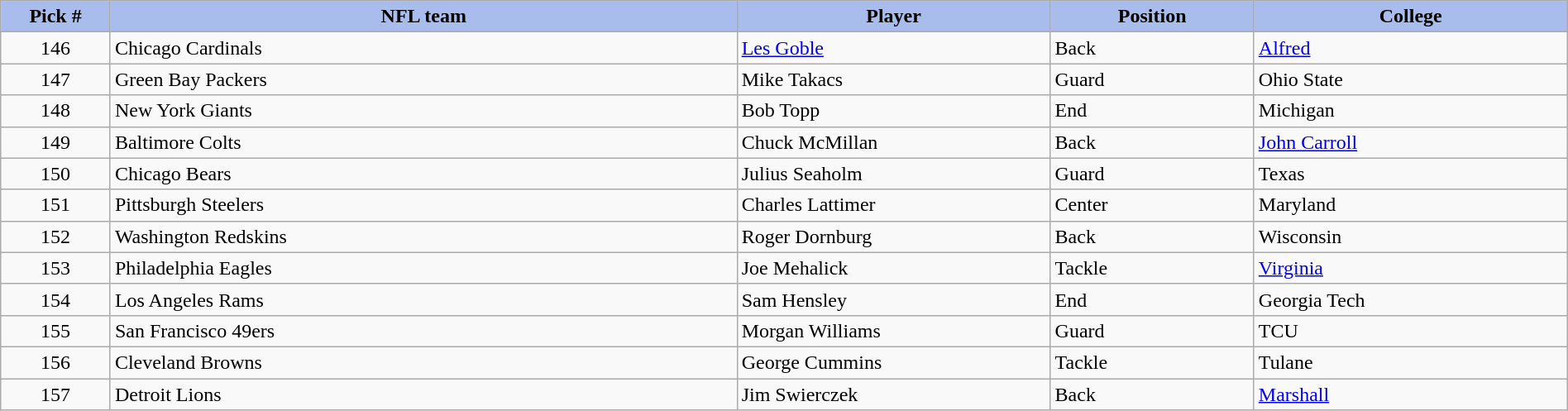<table class="wikitable sortable sortable" style="width: 100%">
<tr>
<th style="background:#a8bdec; width:7%;">Pick #</th>
<th style="width:40%; background:#a8bdec;">NFL team</th>
<th style="width:20%; background:#a8bdec;">Player</th>
<th style="width:13%; background:#a8bdec;">Position</th>
<th style="background:#A8BDEC;">College</th>
</tr>
<tr>
<td align=center>146</td>
<td>Chicago Cardinals</td>
<td><a href='#'>Les Goble</a></td>
<td>Back</td>
<td><a href='#'>Alfred</a></td>
</tr>
<tr>
<td align=center>147</td>
<td>Green Bay Packers</td>
<td>Mike Takacs</td>
<td>Guard</td>
<td>Ohio State</td>
</tr>
<tr>
<td align=center>148</td>
<td>New York Giants</td>
<td>Bob Topp</td>
<td>End</td>
<td>Michigan</td>
</tr>
<tr>
<td align=center>149</td>
<td>Baltimore Colts</td>
<td>Chuck McMillan</td>
<td>Back</td>
<td><a href='#'>John Carroll</a></td>
</tr>
<tr>
<td align=center>150</td>
<td>Chicago Bears</td>
<td>Julius Seaholm</td>
<td>Guard</td>
<td>Texas</td>
</tr>
<tr>
<td align=center>151</td>
<td>Pittsburgh Steelers</td>
<td>Charles Lattimer</td>
<td>Center</td>
<td>Maryland</td>
</tr>
<tr>
<td align=center>152</td>
<td>Washington Redskins</td>
<td>Roger Dornburg</td>
<td>Back</td>
<td>Wisconsin</td>
</tr>
<tr>
<td align=center>153</td>
<td>Philadelphia Eagles</td>
<td>Joe Mehalick</td>
<td>Tackle</td>
<td><a href='#'>Virginia</a></td>
</tr>
<tr>
<td align=center>154</td>
<td>Los Angeles Rams</td>
<td>Sam Hensley</td>
<td>End</td>
<td>Georgia Tech</td>
</tr>
<tr>
<td align=center>155</td>
<td>San Francisco 49ers</td>
<td>Morgan Williams</td>
<td>Guard</td>
<td>TCU</td>
</tr>
<tr>
<td align=center>156</td>
<td>Cleveland Browns</td>
<td>George Cummins</td>
<td>Tackle</td>
<td>Tulane</td>
</tr>
<tr>
<td align=center>157</td>
<td>Detroit Lions</td>
<td>Jim Swierczek</td>
<td>Back</td>
<td><a href='#'>Marshall</a></td>
</tr>
</table>
